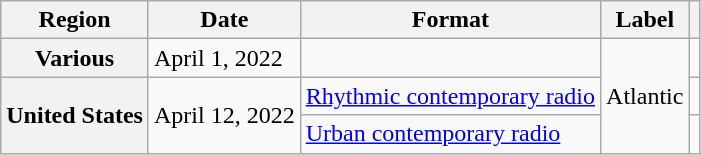<table class="wikitable plainrowheaders">
<tr>
<th scope="col">Region</th>
<th scope="col">Date</th>
<th scope="col">Format</th>
<th scope="col">Label</th>
<th scope="col"></th>
</tr>
<tr>
<th scope="row">Various</th>
<td>April 1, 2022</td>
<td></td>
<td rowspan="3">Atlantic</td>
<td></td>
</tr>
<tr>
<th scope="row" rowspan="2">United States</th>
<td rowspan="2">April 12, 2022</td>
<td><a href='#'>Rhythmic contemporary radio</a></td>
<td></td>
</tr>
<tr>
<td><a href='#'>Urban contemporary radio</a></td>
<td></td>
</tr>
</table>
